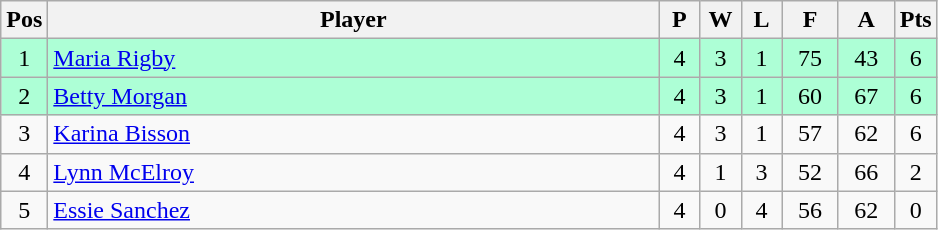<table class="wikitable" style="font-size: 100%">
<tr>
<th width=20>Pos</th>
<th width=400>Player</th>
<th width=20>P</th>
<th width=20>W</th>
<th width=20>L</th>
<th width=30>F</th>
<th width=30>A</th>
<th width=20>Pts</th>
</tr>
<tr align=center style="background: #ADFFD6;">
<td>1</td>
<td align="left"> <a href='#'>Maria Rigby</a></td>
<td>4</td>
<td>3</td>
<td>1</td>
<td>75</td>
<td>43</td>
<td>6</td>
</tr>
<tr align=center style="background: #ADFFD6;">
<td>2</td>
<td align="left"> <a href='#'>Betty Morgan</a></td>
<td>4</td>
<td>3</td>
<td>1</td>
<td>60</td>
<td>67</td>
<td>6</td>
</tr>
<tr align=center>
<td>3</td>
<td align="left"> <a href='#'>Karina Bisson</a></td>
<td>4</td>
<td>3</td>
<td>1</td>
<td>57</td>
<td>62</td>
<td>6</td>
</tr>
<tr align=center>
<td>4</td>
<td align="left"> <a href='#'>Lynn McElroy</a></td>
<td>4</td>
<td>1</td>
<td>3</td>
<td>52</td>
<td>66</td>
<td>2</td>
</tr>
<tr align=center>
<td>5</td>
<td align="left"> <a href='#'>Essie Sanchez</a></td>
<td>4</td>
<td>0</td>
<td>4</td>
<td>56</td>
<td>62</td>
<td>0</td>
</tr>
</table>
